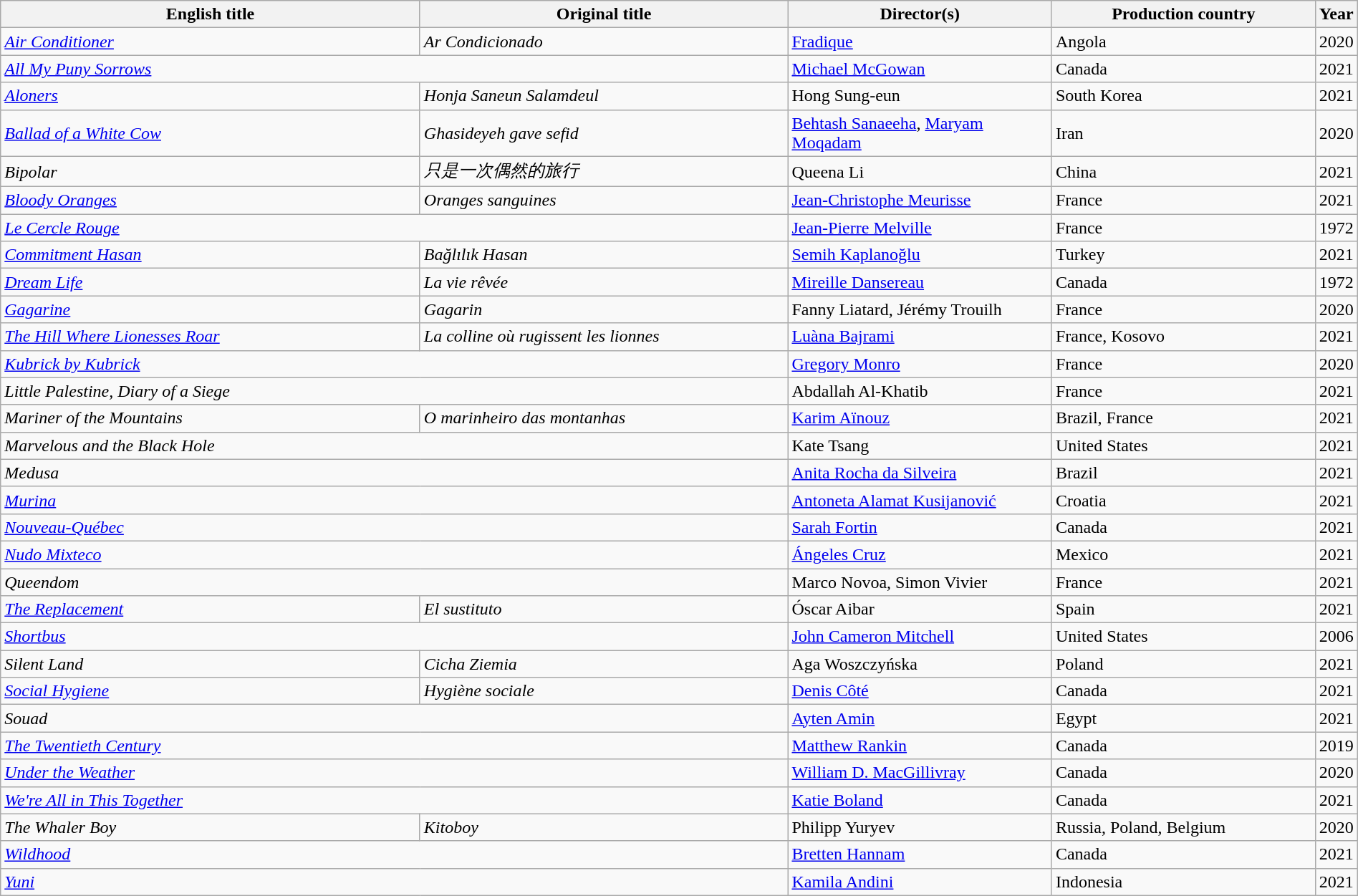<table class="wikitable" width=100%>
<tr>
<th scope="col" width="32%">English title</th>
<th scope="col" width="28%">Original title</th>
<th scope="col" width="20%">Director(s)</th>
<th scope="col" width="20%">Production country</th>
<th scope="col" width="20%">Year</th>
</tr>
<tr>
<td><em><a href='#'>Air Conditioner</a></em></td>
<td><em>Ar Condicionado</em></td>
<td><a href='#'>Fradique</a></td>
<td>Angola</td>
<td>2020</td>
</tr>
<tr>
<td colspan=2><em><a href='#'>All My Puny Sorrows</a></em></td>
<td><a href='#'>Michael McGowan</a></td>
<td>Canada</td>
<td>2021</td>
</tr>
<tr>
<td><em><a href='#'>Aloners</a></em></td>
<td><em>Honja Saneun Salamdeul</em></td>
<td>Hong Sung-eun</td>
<td>South Korea</td>
<td>2021</td>
</tr>
<tr>
<td><em><a href='#'>Ballad of a White Cow</a></em></td>
<td><em>Ghasideyeh gave sefid</em></td>
<td><a href='#'>Behtash Sanaeeha</a>, <a href='#'>Maryam Moqadam</a></td>
<td>Iran</td>
<td>2020</td>
</tr>
<tr>
<td><em>Bipolar</em></td>
<td><em>只是一次偶然的旅行</em></td>
<td>Queena Li</td>
<td>China</td>
<td>2021</td>
</tr>
<tr>
<td><em><a href='#'>Bloody Oranges</a></em></td>
<td><em>Oranges sanguines</em></td>
<td><a href='#'>Jean-Christophe Meurisse</a></td>
<td>France</td>
<td>2021</td>
</tr>
<tr>
<td colspan=2><em><a href='#'>Le Cercle Rouge</a></em></td>
<td><a href='#'>Jean-Pierre Melville</a></td>
<td>France</td>
<td>1972</td>
</tr>
<tr>
<td><em><a href='#'>Commitment Hasan</a></em></td>
<td><em>Bağlılık Hasan</em></td>
<td><a href='#'>Semih Kaplanoğlu</a></td>
<td>Turkey</td>
<td>2021</td>
</tr>
<tr>
<td><em><a href='#'>Dream Life</a></em></td>
<td><em>La vie rêvée</em></td>
<td><a href='#'>Mireille Dansereau</a></td>
<td>Canada</td>
<td>1972</td>
</tr>
<tr>
<td><em><a href='#'>Gagarine</a></em></td>
<td><em>Gagarin</em></td>
<td>Fanny Liatard, Jérémy Trouilh</td>
<td>France</td>
<td>2020</td>
</tr>
<tr>
<td><em><a href='#'>The Hill Where Lionesses Roar</a></em></td>
<td><em>La colline où rugissent les lionnes</em></td>
<td><a href='#'>Luàna Bajrami</a></td>
<td>France, Kosovo</td>
<td>2021</td>
</tr>
<tr>
<td colspan=2><em><a href='#'>Kubrick by Kubrick</a></em></td>
<td><a href='#'>Gregory Monro</a></td>
<td>France</td>
<td>2020</td>
</tr>
<tr>
<td colspan=2><em>Little Palestine, Diary of a Siege</em></td>
<td>Abdallah Al-Khatib</td>
<td>France</td>
<td>2021</td>
</tr>
<tr>
<td><em>Mariner of the Mountains</em></td>
<td><em>O marinheiro das montanhas</em></td>
<td><a href='#'>Karim Aïnouz</a></td>
<td>Brazil, France</td>
<td>2021</td>
</tr>
<tr>
<td colspan=2><em>Marvelous and the Black Hole</em></td>
<td>Kate Tsang</td>
<td>United States</td>
<td>2021</td>
</tr>
<tr>
<td colspan=2><em>Medusa</em></td>
<td><a href='#'>Anita Rocha da Silveira</a></td>
<td>Brazil</td>
<td>2021</td>
</tr>
<tr>
<td colspan=2><em><a href='#'>Murina</a></em></td>
<td><a href='#'>Antoneta Alamat Kusijanović</a></td>
<td>Croatia</td>
<td>2021</td>
</tr>
<tr>
<td colspan=2><em><a href='#'>Nouveau-Québec</a></em></td>
<td><a href='#'>Sarah Fortin</a></td>
<td>Canada</td>
<td>2021</td>
</tr>
<tr>
<td colspan=2><em><a href='#'>Nudo Mixteco</a></em></td>
<td><a href='#'>Ángeles Cruz</a></td>
<td>Mexico</td>
<td>2021</td>
</tr>
<tr>
<td colspan=2><em>Queendom</em></td>
<td>Marco Novoa, Simon Vivier</td>
<td>France</td>
<td>2021</td>
</tr>
<tr>
<td><em><a href='#'>The Replacement</a></em></td>
<td><em>El sustituto</em></td>
<td>Óscar Aibar</td>
<td>Spain</td>
<td>2021</td>
</tr>
<tr>
<td colspan=2><em><a href='#'>Shortbus</a></em></td>
<td><a href='#'>John Cameron Mitchell</a></td>
<td>United States</td>
<td>2006</td>
</tr>
<tr>
<td><em>Silent Land</em></td>
<td><em>Cicha Ziemia</em></td>
<td>Aga Woszczyńska</td>
<td>Poland</td>
<td>2021</td>
</tr>
<tr>
<td><em><a href='#'>Social Hygiene</a></em></td>
<td><em>Hygiène sociale</em></td>
<td><a href='#'>Denis Côté</a></td>
<td>Canada</td>
<td>2021</td>
</tr>
<tr>
<td colspan=2><em>Souad</em></td>
<td><a href='#'>Ayten Amin</a></td>
<td>Egypt</td>
<td>2021</td>
</tr>
<tr>
<td colspan=2><em><a href='#'>The Twentieth Century</a></em></td>
<td><a href='#'>Matthew Rankin</a></td>
<td>Canada</td>
<td>2019</td>
</tr>
<tr>
<td colspan=2><em><a href='#'>Under the Weather</a></em></td>
<td><a href='#'>William D. MacGillivray</a></td>
<td>Canada</td>
<td>2020</td>
</tr>
<tr>
<td colspan=2><em><a href='#'>We're All in This Together</a></em></td>
<td><a href='#'>Katie Boland</a></td>
<td>Canada</td>
<td>2021</td>
</tr>
<tr>
<td><em>The Whaler Boy</em></td>
<td><em>Kitoboy</em></td>
<td>Philipp Yuryev</td>
<td>Russia, Poland, Belgium</td>
<td>2020</td>
</tr>
<tr>
<td colspan=2><em><a href='#'>Wildhood</a></em></td>
<td><a href='#'>Bretten Hannam</a></td>
<td>Canada</td>
<td>2021</td>
</tr>
<tr>
<td colspan=2><em><a href='#'>Yuni</a></em></td>
<td><a href='#'>Kamila Andini</a></td>
<td>Indonesia</td>
<td>2021</td>
</tr>
</table>
